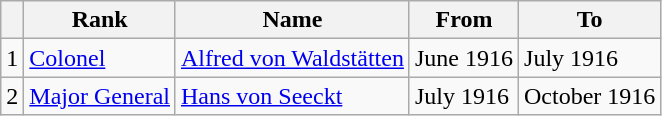<table class=wikitable>
<tr>
<th></th>
<th>Rank</th>
<th>Name</th>
<th>From</th>
<th>To</th>
</tr>
<tr>
<td>1</td>
<td><a href='#'>Colonel</a></td>
<td><a href='#'>Alfred von Waldstätten</a></td>
<td>June 1916</td>
<td>July 1916</td>
</tr>
<tr>
<td>2</td>
<td><a href='#'>Major General</a></td>
<td><a href='#'>Hans von Seeckt</a></td>
<td>July 1916</td>
<td>October 1916</td>
</tr>
</table>
